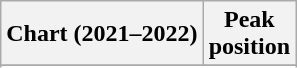<table class="wikitable sortable plainrowheaders" style="text-align:center;">
<tr>
<th>Chart (2021–2022)</th>
<th>Peak<br>position</th>
</tr>
<tr>
</tr>
<tr>
</tr>
<tr>
</tr>
</table>
